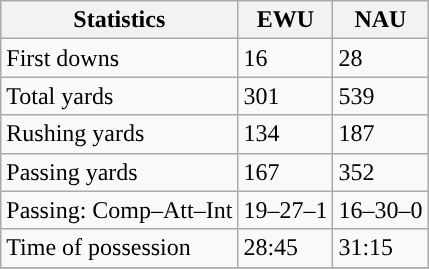<table class="wikitable" style="float: left;">
<tr>
<th>Statistics</th>
<th>EWU</th>
<th>NAU</th>
</tr>
<tr>
<td>First downs</td>
<td>16</td>
<td>28</td>
</tr>
<tr>
<td>Total yards</td>
<td>301</td>
<td>539</td>
</tr>
<tr>
<td>Rushing yards</td>
<td>134</td>
<td>187</td>
</tr>
<tr>
<td>Passing yards</td>
<td>167</td>
<td>352</td>
</tr>
<tr>
<td>Passing: Comp–Att–Int</td>
<td>19–27–1</td>
<td>16–30–0</td>
</tr>
<tr>
<td>Time of possession</td>
<td>28:45</td>
<td>31:15</td>
</tr>
<tr>
</tr>
</table>
